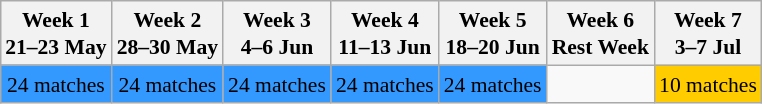<table class="wikitable" style="margin:0.9em auto; font-size:90%; line-height:1.25em;">
<tr>
<th>Week 1<br>21–23 May</th>
<th>Week 2<br>28–30 May</th>
<th>Week 3<br>4–6 Jun</th>
<th>Week 4<br>11–13 Jun</th>
<th>Week 5<br>18–20 Jun</th>
<th>Week 6<br>Rest Week</th>
<th>Week 7<br>3–7 Jul</th>
</tr>
<tr align="center">
<td bgcolor=#3399ff>24 matches</td>
<td bgcolor=#3399ff>24 matches</td>
<td bgcolor=#3399ff>24 matches</td>
<td bgcolor=#3399ff>24 matches</td>
<td bgcolor=#3399ff>24 matches</td>
<td></td>
<td bgcolor=#ffcc00>10 matches</td>
</tr>
</table>
